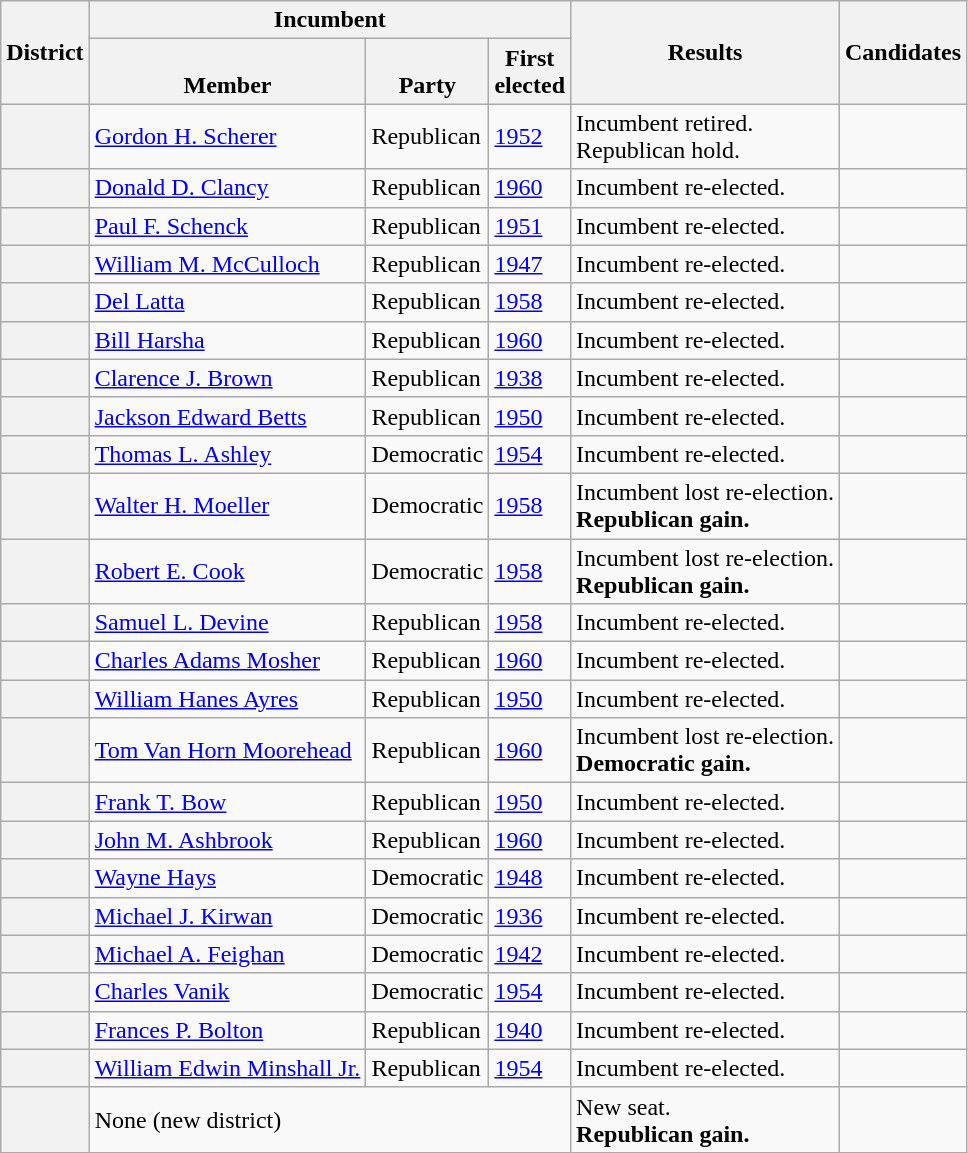<table class="wikitable sortable">
<tr>
<th rowspan=2>District</th>
<th colspan=3>Incumbent</th>
<th rowspan=2>Results</th>
<th rowspan=2 class="unsortable">Candidates</th>
</tr>
<tr valign=bottom>
<th>Member</th>
<th>Party</th>
<th>First<br>elected</th>
</tr>
<tr>
<th></th>
<td><a href='#'>Gordon H. Scherer</a></td>
<td>Republican</td>
<td><a href='#'>1952</a></td>
<td>Incumbent retired.<br>Republican hold.</td>
<td nowrap></td>
</tr>
<tr>
<th></th>
<td><a href='#'>Donald D. Clancy</a></td>
<td>Republican</td>
<td><a href='#'>1960</a></td>
<td>Incumbent re-elected.</td>
<td nowrap></td>
</tr>
<tr>
<th></th>
<td><a href='#'>Paul F. Schenck</a></td>
<td>Republican</td>
<td><a href='#'>1951 </a></td>
<td>Incumbent re-elected.</td>
<td nowrap></td>
</tr>
<tr>
<th></th>
<td><a href='#'>William M. McCulloch</a></td>
<td>Republican</td>
<td><a href='#'>1947 </a></td>
<td>Incumbent re-elected.</td>
<td nowrap></td>
</tr>
<tr>
<th></th>
<td><a href='#'>Del Latta</a></td>
<td>Republican</td>
<td><a href='#'>1958</a></td>
<td>Incumbent re-elected.</td>
<td nowrap></td>
</tr>
<tr>
<th></th>
<td><a href='#'>Bill Harsha</a></td>
<td>Republican</td>
<td><a href='#'>1960</a></td>
<td>Incumbent re-elected.</td>
<td nowrap></td>
</tr>
<tr>
<th></th>
<td><a href='#'>Clarence J. Brown</a></td>
<td>Republican</td>
<td><a href='#'>1938</a></td>
<td>Incumbent re-elected.</td>
<td nowrap></td>
</tr>
<tr>
<th></th>
<td><a href='#'>Jackson Edward Betts</a></td>
<td>Republican</td>
<td><a href='#'>1950</a></td>
<td>Incumbent re-elected.</td>
<td nowrap></td>
</tr>
<tr>
<th></th>
<td><a href='#'>Thomas L. Ashley</a></td>
<td>Democratic</td>
<td><a href='#'>1954</a></td>
<td>Incumbent re-elected.</td>
<td nowrap></td>
</tr>
<tr>
<th></th>
<td><a href='#'>Walter H. Moeller</a></td>
<td>Democratic</td>
<td><a href='#'>1958</a></td>
<td>Incumbent lost re-election.<br><strong>Republican gain.</strong></td>
<td nowrap></td>
</tr>
<tr>
<th></th>
<td><a href='#'>Robert E. Cook</a></td>
<td>Democratic</td>
<td><a href='#'>1958</a></td>
<td>Incumbent lost re-election.<br><strong>Republican gain.</strong></td>
<td nowrap></td>
</tr>
<tr>
<th></th>
<td><a href='#'>Samuel L. Devine</a></td>
<td>Republican</td>
<td><a href='#'>1958</a></td>
<td>Incumbent re-elected.</td>
<td nowrap></td>
</tr>
<tr>
<th></th>
<td><a href='#'>Charles Adams Mosher</a></td>
<td>Republican</td>
<td><a href='#'>1960</a></td>
<td>Incumbent re-elected.</td>
<td nowrap></td>
</tr>
<tr>
<th></th>
<td><a href='#'>William Hanes Ayres</a></td>
<td>Republican</td>
<td><a href='#'>1950</a></td>
<td>Incumbent re-elected.</td>
<td nowrap></td>
</tr>
<tr>
<th></th>
<td><a href='#'>Tom Van Horn Moorehead</a></td>
<td>Republican</td>
<td><a href='#'>1960</a></td>
<td>Incumbent lost re-election.<br><strong>Democratic gain.</strong></td>
<td nowrap></td>
</tr>
<tr>
<th></th>
<td><a href='#'>Frank T. Bow</a></td>
<td>Republican</td>
<td><a href='#'>1950</a></td>
<td>Incumbent re-elected.</td>
<td nowrap></td>
</tr>
<tr>
<th></th>
<td><a href='#'>John M. Ashbrook</a></td>
<td>Republican</td>
<td><a href='#'>1960</a></td>
<td>Incumbent re-elected.</td>
<td nowrap></td>
</tr>
<tr>
<th></th>
<td><a href='#'>Wayne Hays</a></td>
<td>Democratic</td>
<td><a href='#'>1948</a></td>
<td>Incumbent re-elected.</td>
<td nowrap></td>
</tr>
<tr>
<th></th>
<td><a href='#'>Michael J. Kirwan</a></td>
<td>Democratic</td>
<td><a href='#'>1936</a></td>
<td>Incumbent re-elected.</td>
<td nowrap></td>
</tr>
<tr>
<th></th>
<td><a href='#'>Michael A. Feighan</a></td>
<td>Democratic</td>
<td><a href='#'>1942</a></td>
<td>Incumbent re-elected.</td>
<td nowrap></td>
</tr>
<tr>
<th></th>
<td><a href='#'>Charles Vanik</a></td>
<td>Democratic</td>
<td><a href='#'>1954</a></td>
<td>Incumbent re-elected.</td>
<td nowrap></td>
</tr>
<tr>
<th></th>
<td><a href='#'>Frances P. Bolton</a></td>
<td>Republican</td>
<td><a href='#'>1940</a></td>
<td>Incumbent re-elected.</td>
<td nowrap></td>
</tr>
<tr>
<th></th>
<td><a href='#'>William Edwin Minshall Jr.</a></td>
<td>Republican</td>
<td><a href='#'>1954</a></td>
<td>Incumbent re-elected.</td>
<td nowrap></td>
</tr>
<tr>
<th></th>
<td colspan=3>None (new district)</td>
<td>New seat.<br><strong>Republican gain.</strong></td>
<td nowrap></td>
</tr>
</table>
